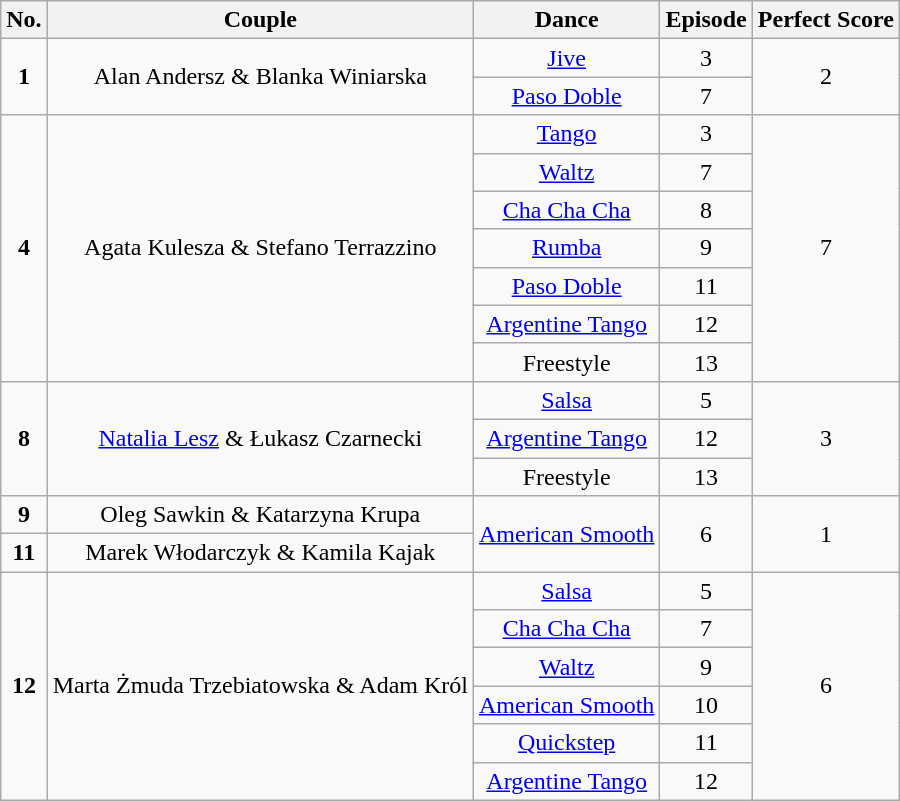<table class="wikitable" style="text-align:center">
<tr>
<th>No.</th>
<th>Couple</th>
<th>Dance</th>
<th>Episode</th>
<th>Perfect Score</th>
</tr>
<tr>
<td rowspan=2><strong>1</strong></td>
<td rowspan=2>Alan Andersz & Blanka Winiarska</td>
<td><a href='#'>Jive</a></td>
<td>3</td>
<td rowspan=2>2</td>
</tr>
<tr>
<td><a href='#'>Paso Doble</a></td>
<td>7</td>
</tr>
<tr>
<td rowspan=7><strong>4</strong></td>
<td rowspan=7>Agata Kulesza & Stefano Terrazzino</td>
<td><a href='#'>Tango</a></td>
<td>3</td>
<td rowspan=7>7</td>
</tr>
<tr>
<td><a href='#'>Waltz</a></td>
<td>7</td>
</tr>
<tr>
<td><a href='#'>Cha Cha Cha</a></td>
<td>8</td>
</tr>
<tr>
<td><a href='#'>Rumba</a></td>
<td>9</td>
</tr>
<tr>
<td><a href='#'>Paso Doble</a></td>
<td>11</td>
</tr>
<tr>
<td><a href='#'>Argentine Tango</a></td>
<td>12</td>
</tr>
<tr>
<td>Freestyle</td>
<td>13</td>
</tr>
<tr>
<td rowspan=3><strong>8</strong></td>
<td rowspan=3><a href='#'>Natalia Lesz</a> & Łukasz Czarnecki</td>
<td><a href='#'>Salsa</a></td>
<td>5</td>
<td rowspan=3>3</td>
</tr>
<tr>
<td><a href='#'>Argentine Tango</a></td>
<td>12</td>
</tr>
<tr>
<td>Freestyle</td>
<td>13</td>
</tr>
<tr>
<td><strong>9</strong></td>
<td>Oleg Sawkin & Katarzyna Krupa</td>
<td rowspan=2><a href='#'>American Smooth</a></td>
<td rowspan=2>6</td>
<td rowspan=2>1</td>
</tr>
<tr>
<td><strong>11</strong></td>
<td>Marek Włodarczyk & Kamila Kajak</td>
</tr>
<tr>
<td rowspan=6><strong>12</strong></td>
<td rowspan=6>Marta Żmuda Trzebiatowska & Adam Król</td>
<td><a href='#'>Salsa</a></td>
<td>5</td>
<td rowspan=6>6</td>
</tr>
<tr>
<td><a href='#'>Cha Cha Cha</a></td>
<td>7</td>
</tr>
<tr>
<td><a href='#'>Waltz</a></td>
<td>9</td>
</tr>
<tr>
<td><a href='#'>American Smooth</a></td>
<td>10</td>
</tr>
<tr>
<td><a href='#'>Quickstep</a></td>
<td>11</td>
</tr>
<tr>
<td><a href='#'>Argentine Tango</a></td>
<td>12</td>
</tr>
</table>
